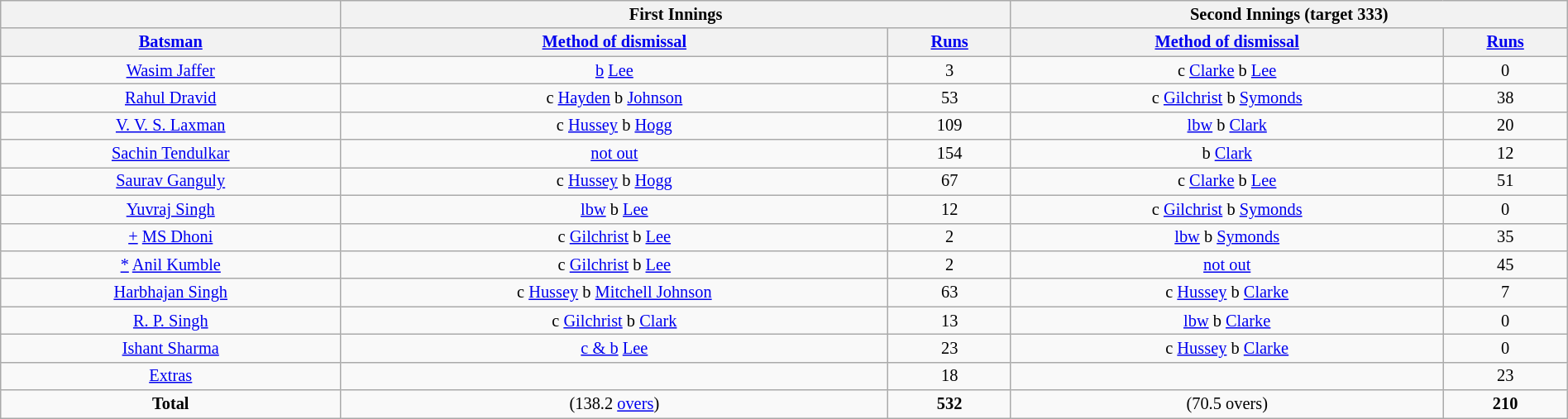<table border="1" cellpadding="1" cellspacing="0" style="font-size: 85%; border: gray solid 1px; border-collapse: collapse; text-align: center; width: 100%;" class=wikitable>
<tr>
<th colspan="1"></th>
<th colspan="2">First Innings</th>
<th colspan="2">Second Innings (target 333)</th>
</tr>
<tr>
<th><a href='#'>Batsman</a></th>
<th><a href='#'>Method of dismissal</a></th>
<th><a href='#'>Runs</a></th>
<th><a href='#'>Method of dismissal</a></th>
<th><a href='#'>Runs</a></th>
</tr>
<tr>
<td><a href='#'>Wasim Jaffer</a></td>
<td><a href='#'>b</a> <a href='#'>Lee</a></td>
<td>3</td>
<td>c <a href='#'>Clarke</a> b <a href='#'>Lee</a></td>
<td>0</td>
</tr>
<tr>
<td><a href='#'>Rahul Dravid</a></td>
<td>c <a href='#'>Hayden</a> b <a href='#'>Johnson</a></td>
<td>53</td>
<td>c <a href='#'>Gilchrist</a> b <a href='#'>Symonds</a></td>
<td>38</td>
</tr>
<tr>
<td><a href='#'>V. V. S. Laxman</a></td>
<td>c <a href='#'>Hussey</a> b <a href='#'>Hogg</a></td>
<td>109</td>
<td><a href='#'>lbw</a> b <a href='#'>Clark</a></td>
<td>20</td>
</tr>
<tr>
<td><a href='#'>Sachin Tendulkar</a></td>
<td><a href='#'>not out</a></td>
<td>154</td>
<td>b <a href='#'>Clark</a></td>
<td>12</td>
</tr>
<tr>
<td><a href='#'>Saurav Ganguly</a></td>
<td>c <a href='#'>Hussey</a> b <a href='#'>Hogg</a></td>
<td>67</td>
<td>c <a href='#'>Clarke</a> b <a href='#'>Lee</a></td>
<td>51</td>
</tr>
<tr>
<td><a href='#'>Yuvraj Singh</a></td>
<td><a href='#'>lbw</a> b <a href='#'>Lee</a></td>
<td>12</td>
<td>c <a href='#'>Gilchrist</a> b <a href='#'>Symonds</a></td>
<td>0</td>
</tr>
<tr>
<td><a href='#'>+</a> <a href='#'>MS Dhoni</a></td>
<td>c <a href='#'>Gilchrist</a> b <a href='#'>Lee</a></td>
<td>2</td>
<td><a href='#'>lbw</a> b <a href='#'>Symonds</a></td>
<td>35</td>
</tr>
<tr>
<td><a href='#'>*</a> <a href='#'>Anil Kumble</a></td>
<td>c <a href='#'>Gilchrist</a> b <a href='#'>Lee</a></td>
<td>2</td>
<td><a href='#'>not out</a></td>
<td>45</td>
</tr>
<tr>
<td><a href='#'>Harbhajan Singh</a></td>
<td>c <a href='#'>Hussey</a> b <a href='#'>Mitchell Johnson</a></td>
<td>63</td>
<td>c <a href='#'>Hussey</a> b <a href='#'>Clarke</a></td>
<td>7</td>
</tr>
<tr>
<td><a href='#'>R. P. Singh</a></td>
<td>c <a href='#'>Gilchrist</a> b <a href='#'>Clark</a></td>
<td>13</td>
<td><a href='#'>lbw</a> b <a href='#'>Clarke</a></td>
<td>0</td>
</tr>
<tr>
<td><a href='#'>Ishant Sharma</a></td>
<td><a href='#'>c & b</a> <a href='#'>Lee</a></td>
<td>23</td>
<td>c <a href='#'>Hussey</a> b <a href='#'>Clarke</a></td>
<td>0</td>
</tr>
<tr>
<td><a href='#'>Extras</a></td>
<td></td>
<td>18</td>
<td></td>
<td>23</td>
</tr>
<tr>
<td><strong>Total</strong></td>
<td>(138.2 <a href='#'>overs</a>)</td>
<td><strong>532</strong></td>
<td>(70.5 overs)</td>
<td><strong>210</strong></td>
</tr>
</table>
